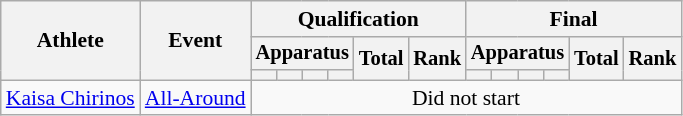<table class="wikitable" style="font-size:90%">
<tr>
<th rowspan=3>Athlete</th>
<th rowspan=3>Event</th>
<th colspan =6>Qualification</th>
<th colspan =6>Final</th>
</tr>
<tr style="font-size:95%">
<th colspan=4>Apparatus</th>
<th rowspan=2>Total</th>
<th rowspan=2>Rank</th>
<th colspan=4>Apparatus</th>
<th rowspan=2>Total</th>
<th rowspan=2>Rank</th>
</tr>
<tr style="font-size:95%">
<th></th>
<th></th>
<th></th>
<th></th>
<th></th>
<th></th>
<th></th>
<th></th>
</tr>
<tr align=center>
<td align=left><a href='#'>Kaisa Chirinos</a></td>
<td align=left><a href='#'>All-Around</a></td>
<td colspan="12">Did not start</td>
</tr>
</table>
